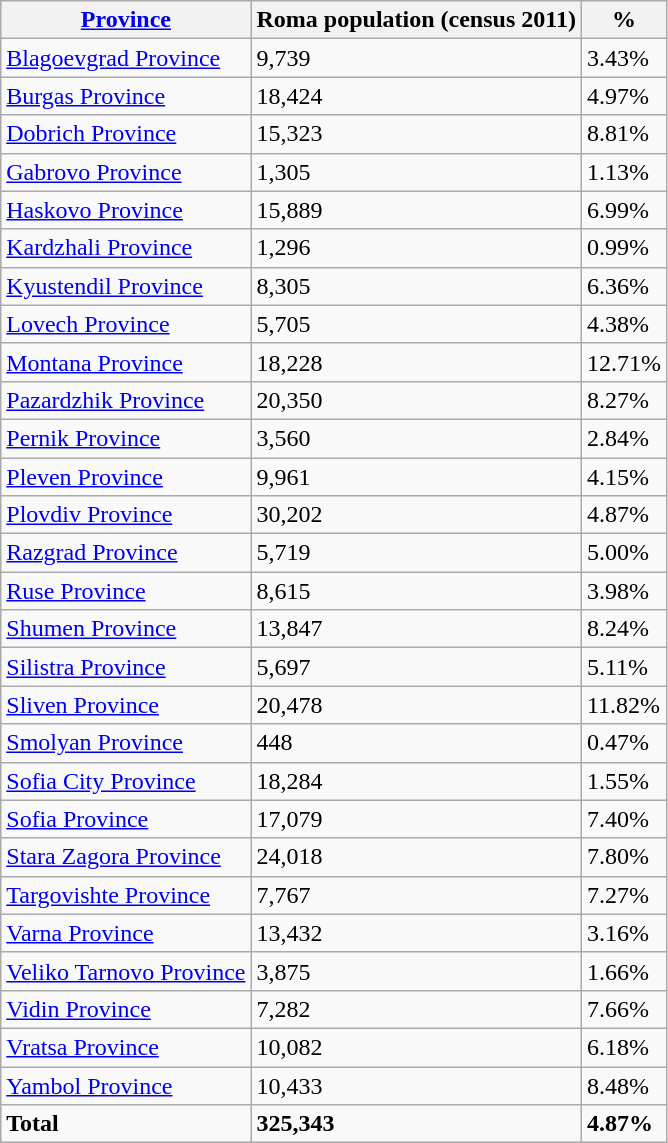<table class="wikitable sortable">
<tr>
<th><a href='#'>Province</a></th>
<th>Roma population (census 2011)</th>
<th>%</th>
</tr>
<tr>
<td><a href='#'>Blagoevgrad Province</a></td>
<td>9,739</td>
<td>3.43%</td>
</tr>
<tr>
<td><a href='#'>Burgas Province</a></td>
<td>18,424</td>
<td>4.97%</td>
</tr>
<tr>
<td><a href='#'>Dobrich Province</a></td>
<td>15,323</td>
<td>8.81%</td>
</tr>
<tr>
<td><a href='#'>Gabrovo Province</a></td>
<td>1,305</td>
<td>1.13%</td>
</tr>
<tr>
<td><a href='#'>Haskovo Province</a></td>
<td>15,889</td>
<td>6.99%</td>
</tr>
<tr>
<td><a href='#'>Kardzhali Province</a></td>
<td>1,296</td>
<td>0.99%</td>
</tr>
<tr>
<td><a href='#'>Kyustendil Province</a></td>
<td>8,305</td>
<td>6.36%</td>
</tr>
<tr>
<td><a href='#'>Lovech Province</a></td>
<td>5,705</td>
<td>4.38%</td>
</tr>
<tr>
<td><a href='#'>Montana Province</a></td>
<td>18,228</td>
<td>12.71%</td>
</tr>
<tr>
<td><a href='#'>Pazardzhik Province</a></td>
<td>20,350</td>
<td>8.27%</td>
</tr>
<tr>
<td><a href='#'>Pernik Province</a></td>
<td>3,560</td>
<td>2.84%</td>
</tr>
<tr>
<td><a href='#'>Pleven Province</a></td>
<td>9,961</td>
<td>4.15%</td>
</tr>
<tr>
<td><a href='#'>Plovdiv Province</a></td>
<td>30,202</td>
<td>4.87%</td>
</tr>
<tr>
<td><a href='#'>Razgrad Province</a></td>
<td>5,719</td>
<td>5.00%</td>
</tr>
<tr>
<td><a href='#'>Ruse Province</a></td>
<td>8,615</td>
<td>3.98%</td>
</tr>
<tr>
<td><a href='#'>Shumen Province</a></td>
<td>13,847</td>
<td>8.24%</td>
</tr>
<tr>
<td><a href='#'>Silistra Province</a></td>
<td>5,697</td>
<td>5.11%</td>
</tr>
<tr>
<td><a href='#'>Sliven Province</a></td>
<td>20,478</td>
<td>11.82%</td>
</tr>
<tr>
<td><a href='#'>Smolyan Province</a></td>
<td>448</td>
<td>0.47%</td>
</tr>
<tr>
<td><a href='#'>Sofia City Province</a></td>
<td>18,284</td>
<td>1.55%</td>
</tr>
<tr>
<td><a href='#'>Sofia Province</a></td>
<td>17,079</td>
<td>7.40%</td>
</tr>
<tr>
<td><a href='#'>Stara Zagora Province</a></td>
<td>24,018</td>
<td>7.80%</td>
</tr>
<tr>
<td><a href='#'>Targovishte Province</a></td>
<td>7,767</td>
<td>7.27%</td>
</tr>
<tr>
<td><a href='#'>Varna Province</a></td>
<td>13,432</td>
<td>3.16%</td>
</tr>
<tr>
<td><a href='#'>Veliko Tarnovo Province</a></td>
<td>3,875</td>
<td>1.66%</td>
</tr>
<tr>
<td><a href='#'>Vidin Province</a></td>
<td>7,282</td>
<td>7.66%</td>
</tr>
<tr>
<td><a href='#'>Vratsa Province</a></td>
<td>10,082</td>
<td>6.18%</td>
</tr>
<tr>
<td><a href='#'>Yambol Province</a></td>
<td>10,433</td>
<td>8.48%</td>
</tr>
<tr>
<td><strong>Total</strong></td>
<td><strong>325,343</strong></td>
<td><strong>4.87%</strong></td>
</tr>
</table>
